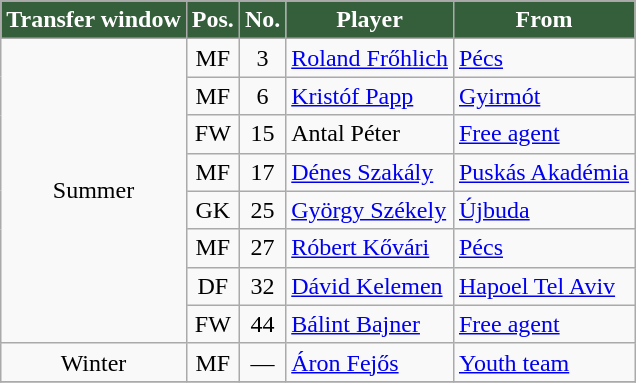<table class="wikitable plainrowheaders sortable">
<tr>
</tr>
<tr>
<th style="background-color:#355E3B;color:#FFFFFF">Transfer window</th>
<th style="background-color:#355E3B;color:#FFFFFF">Pos.</th>
<th style="background-color:#355E3B;color:#FFFFFF">No.</th>
<th style="background-color:#355E3B;color:#FFFFFF">Player</th>
<th style="background-color:#355E3B;color:#FFFFFF">From</th>
</tr>
<tr>
<td rowspan="8" style="text-align:center;">Summer</td>
<td style="text-align:center;">MF</td>
<td style="text-align:center;">3</td>
<td style="text-align:left;"> <a href='#'>Roland Frőhlich</a></td>
<td style="text-align:left;"><a href='#'>Pécs</a></td>
</tr>
<tr>
<td style="text-align:center;">MF</td>
<td style="text-align:center;">6</td>
<td style="text-align:left;"> <a href='#'>Kristóf Papp</a></td>
<td style="text-align:left;"><a href='#'>Gyirmót</a></td>
</tr>
<tr>
<td style="text-align:center;">FW</td>
<td style="text-align:center;">15</td>
<td style="text-align:left;"> Antal Péter</td>
<td style="text-align:left;"><a href='#'>Free agent</a></td>
</tr>
<tr>
<td style="text-align:center;">MF</td>
<td style="text-align:center;">17</td>
<td style="text-align:left;"> <a href='#'>Dénes Szakály</a></td>
<td style="text-align:left;"><a href='#'>Puskás Akadémia</a></td>
</tr>
<tr>
<td style="text-align:center;">GK</td>
<td style="text-align:center;">25</td>
<td style="text-align:left;"> <a href='#'>György Székely</a></td>
<td style="text-align:left;"><a href='#'>Újbuda</a></td>
</tr>
<tr>
<td style="text-align:center;">MF</td>
<td style="text-align:center;">27</td>
<td style="text-align:left;"> <a href='#'>Róbert Kővári</a></td>
<td style="text-align:left;"><a href='#'>Pécs</a></td>
</tr>
<tr>
<td style="text-align:center;">DF</td>
<td style="text-align:center;">32</td>
<td style="text-align:left;"> <a href='#'>Dávid Kelemen</a></td>
<td style="text-align:left;"> <a href='#'>Hapoel Tel Aviv</a></td>
</tr>
<tr>
<td style="text-align:center;">FW</td>
<td style="text-align:center;">44</td>
<td style="text-align:left;"> <a href='#'>Bálint Bajner</a></td>
<td style="text-align:left;"><a href='#'>Free agent</a></td>
</tr>
<tr>
<td style="text-align:center;">Winter</td>
<td style="text-align:center;">MF</td>
<td style="text-align:center;">—</td>
<td style="text-align:left;"> <a href='#'>Áron Fejős</a></td>
<td style="text-align:left;"><a href='#'>Youth team</a></td>
</tr>
<tr>
</tr>
</table>
